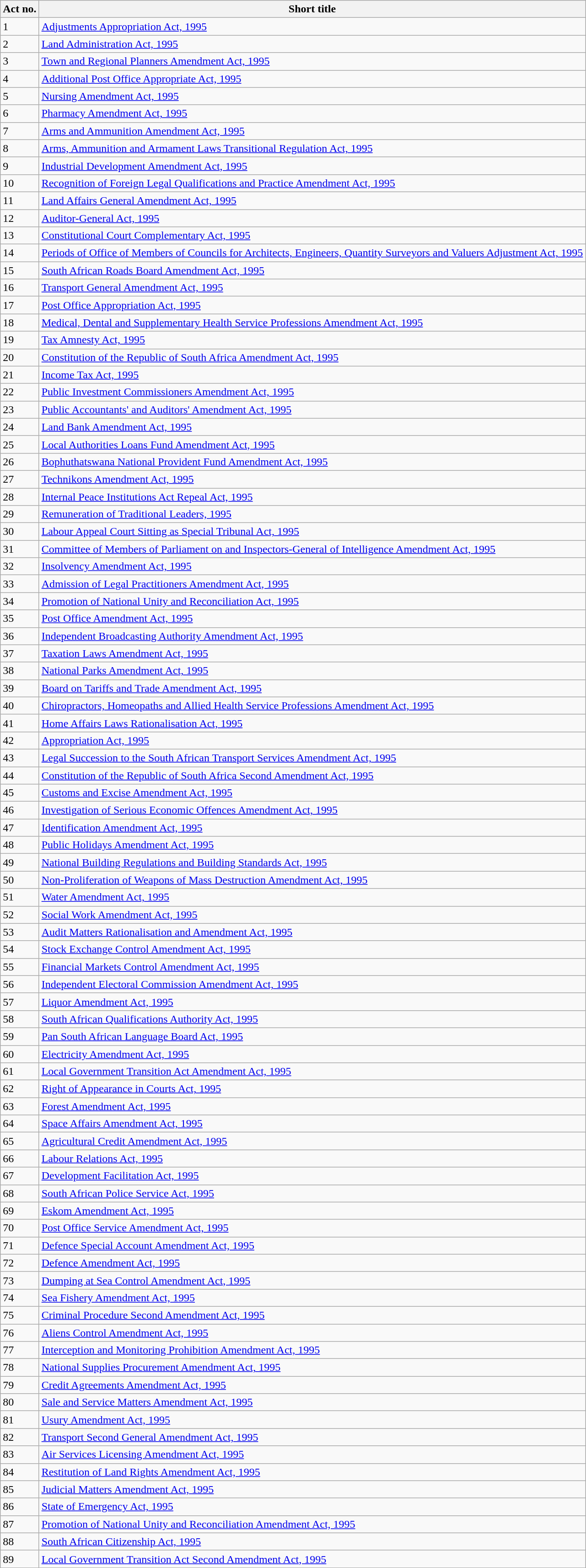<table class="wikitable sortable">
<tr>
<th>Act no.</th>
<th>Short title</th>
</tr>
<tr>
<td>1</td>
<td><a href='#'>Adjustments Appropriation Act, 1995</a></td>
</tr>
<tr>
<td>2</td>
<td><a href='#'>Land Administration Act, 1995</a></td>
</tr>
<tr>
<td>3</td>
<td><a href='#'>Town and Regional Planners Amendment Act, 1995</a></td>
</tr>
<tr>
<td>4</td>
<td><a href='#'>Additional Post Office Appropriate Act, 1995</a></td>
</tr>
<tr>
<td>5</td>
<td><a href='#'>Nursing Amendment Act, 1995</a></td>
</tr>
<tr>
<td>6</td>
<td><a href='#'>Pharmacy Amendment Act, 1995</a></td>
</tr>
<tr>
<td>7</td>
<td><a href='#'>Arms and Ammunition Amendment Act, 1995</a></td>
</tr>
<tr>
<td>8</td>
<td><a href='#'>Arms, Ammunition and Armament Laws Transitional Regulation Act, 1995</a></td>
</tr>
<tr>
<td>9</td>
<td><a href='#'>Industrial Development Amendment Act, 1995</a></td>
</tr>
<tr>
<td>10</td>
<td><a href='#'>Recognition of Foreign Legal Qualifications and Practice Amendment Act, 1995</a></td>
</tr>
<tr>
<td>11</td>
<td><a href='#'>Land Affairs General Amendment Act, 1995</a></td>
</tr>
<tr>
<td>12</td>
<td><a href='#'>Auditor-General Act, 1995</a></td>
</tr>
<tr>
<td>13</td>
<td><a href='#'>Constitutional Court Complementary Act, 1995</a></td>
</tr>
<tr>
<td>14</td>
<td><a href='#'>Periods of Office of Members of Councils for Architects, Engineers, Quantity Surveyors and Valuers Adjustment Act, 1995</a></td>
</tr>
<tr>
<td>15</td>
<td><a href='#'>South African Roads Board Amendment Act, 1995</a></td>
</tr>
<tr>
<td>16</td>
<td><a href='#'>Transport General Amendment Act, 1995</a></td>
</tr>
<tr>
<td>17</td>
<td><a href='#'>Post Office Appropriation Act, 1995</a></td>
</tr>
<tr>
<td>18</td>
<td><a href='#'>Medical, Dental and Supplementary Health Service Professions Amendment Act, 1995</a></td>
</tr>
<tr>
<td>19</td>
<td><a href='#'>Tax Amnesty Act, 1995</a></td>
</tr>
<tr>
<td>20</td>
<td><a href='#'>Constitution of the Republic of South Africa Amendment Act, 1995</a></td>
</tr>
<tr>
<td>21</td>
<td><a href='#'>Income Tax Act, 1995</a></td>
</tr>
<tr>
<td>22</td>
<td><a href='#'>Public Investment Commissioners Amendment Act, 1995</a></td>
</tr>
<tr>
<td>23</td>
<td><a href='#'>Public Accountants' and Auditors' Amendment Act, 1995</a></td>
</tr>
<tr>
<td>24</td>
<td><a href='#'>Land Bank Amendment Act, 1995</a></td>
</tr>
<tr>
<td>25</td>
<td><a href='#'>Local Authorities Loans Fund Amendment Act, 1995</a></td>
</tr>
<tr>
<td>26</td>
<td><a href='#'>Bophuthatswana National Provident Fund Amendment Act, 1995</a></td>
</tr>
<tr>
<td>27</td>
<td><a href='#'>Technikons Amendment Act, 1995</a></td>
</tr>
<tr>
<td>28</td>
<td><a href='#'>Internal Peace Institutions Act Repeal Act, 1995</a></td>
</tr>
<tr>
<td>29</td>
<td><a href='#'>Remuneration of Traditional Leaders, 1995</a></td>
</tr>
<tr>
<td>30</td>
<td><a href='#'>Labour Appeal Court Sitting as Special Tribunal Act, 1995</a></td>
</tr>
<tr>
<td>31</td>
<td><a href='#'>Committee of Members of Parliament on and Inspectors-General of Intelligence Amendment Act, 1995</a></td>
</tr>
<tr>
<td>32</td>
<td><a href='#'>Insolvency Amendment Act, 1995</a></td>
</tr>
<tr>
<td>33</td>
<td><a href='#'>Admission of Legal Practitioners Amendment Act, 1995</a></td>
</tr>
<tr>
<td>34</td>
<td><a href='#'>Promotion of National Unity and Reconciliation Act, 1995</a></td>
</tr>
<tr>
<td>35</td>
<td><a href='#'>Post Office Amendment Act, 1995</a></td>
</tr>
<tr>
<td>36</td>
<td><a href='#'>Independent Broadcasting Authority Amendment Act, 1995</a></td>
</tr>
<tr>
<td>37</td>
<td><a href='#'>Taxation Laws Amendment Act, 1995</a></td>
</tr>
<tr>
<td>38</td>
<td><a href='#'>National Parks Amendment Act, 1995</a></td>
</tr>
<tr>
<td>39</td>
<td><a href='#'>Board on Tariffs and Trade Amendment Act, 1995</a></td>
</tr>
<tr>
<td>40</td>
<td><a href='#'>Chiropractors, Homeopaths and Allied Health Service Professions Amendment Act, 1995</a></td>
</tr>
<tr>
<td>41</td>
<td><a href='#'>Home Affairs Laws Rationalisation Act, 1995</a></td>
</tr>
<tr>
<td>42</td>
<td><a href='#'>Appropriation Act, 1995</a></td>
</tr>
<tr>
<td>43</td>
<td><a href='#'>Legal Succession to the South African Transport Services Amendment Act, 1995</a></td>
</tr>
<tr>
<td>44</td>
<td><a href='#'>Constitution of the Republic of South Africa Second Amendment Act, 1995</a></td>
</tr>
<tr>
<td>45</td>
<td><a href='#'>Customs and Excise Amendment Act, 1995</a></td>
</tr>
<tr>
<td>46</td>
<td><a href='#'>Investigation of Serious Economic Offences Amendment Act, 1995</a></td>
</tr>
<tr>
<td>47</td>
<td><a href='#'>Identification Amendment Act, 1995</a></td>
</tr>
<tr>
<td>48</td>
<td><a href='#'>Public Holidays Amendment Act, 1995</a></td>
</tr>
<tr>
<td>49</td>
<td><a href='#'>National Building Regulations and Building Standards Act, 1995</a></td>
</tr>
<tr>
<td>50</td>
<td><a href='#'>Non-Proliferation of Weapons of Mass Destruction Amendment Act, 1995</a></td>
</tr>
<tr>
<td>51</td>
<td><a href='#'>Water Amendment Act, 1995</a></td>
</tr>
<tr>
<td>52</td>
<td><a href='#'>Social Work Amendment Act, 1995</a></td>
</tr>
<tr>
<td>53</td>
<td><a href='#'>Audit Matters Rationalisation and Amendment Act, 1995</a></td>
</tr>
<tr>
<td>54</td>
<td><a href='#'>Stock Exchange Control Amendment Act, 1995</a></td>
</tr>
<tr>
<td>55</td>
<td><a href='#'>Financial Markets Control Amendment Act, 1995</a></td>
</tr>
<tr>
<td>56</td>
<td><a href='#'>Independent Electoral Commission Amendment Act, 1995</a></td>
</tr>
<tr>
<td>57</td>
<td><a href='#'>Liquor Amendment Act, 1995</a></td>
</tr>
<tr>
<td>58</td>
<td><a href='#'>South African Qualifications Authority Act, 1995</a></td>
</tr>
<tr>
<td>59</td>
<td><a href='#'>Pan South African Language Board Act, 1995</a></td>
</tr>
<tr>
<td>60</td>
<td><a href='#'>Electricity Amendment Act, 1995</a></td>
</tr>
<tr>
<td>61</td>
<td><a href='#'>Local Government Transition Act Amendment Act, 1995</a></td>
</tr>
<tr>
<td>62</td>
<td><a href='#'>Right of Appearance in Courts Act, 1995</a></td>
</tr>
<tr>
<td>63</td>
<td><a href='#'>Forest Amendment Act, 1995</a></td>
</tr>
<tr>
<td>64</td>
<td><a href='#'>Space Affairs Amendment Act, 1995</a></td>
</tr>
<tr>
<td>65</td>
<td><a href='#'>Agricultural Credit Amendment Act, 1995</a></td>
</tr>
<tr>
<td>66</td>
<td><a href='#'>Labour Relations Act, 1995</a></td>
</tr>
<tr>
<td>67</td>
<td><a href='#'>Development Facilitation Act, 1995</a></td>
</tr>
<tr>
<td>68</td>
<td><a href='#'>South African Police Service Act, 1995</a></td>
</tr>
<tr>
<td>69</td>
<td><a href='#'>Eskom Amendment Act, 1995</a></td>
</tr>
<tr>
<td>70</td>
<td><a href='#'>Post Office Service Amendment Act, 1995</a></td>
</tr>
<tr>
<td>71</td>
<td><a href='#'>Defence Special Account Amendment Act, 1995</a></td>
</tr>
<tr>
<td>72</td>
<td><a href='#'>Defence Amendment Act, 1995</a></td>
</tr>
<tr>
<td>73</td>
<td><a href='#'>Dumping at Sea Control Amendment Act, 1995</a></td>
</tr>
<tr>
<td>74</td>
<td><a href='#'>Sea Fishery Amendment Act, 1995</a></td>
</tr>
<tr>
<td>75</td>
<td><a href='#'>Criminal Procedure Second Amendment Act, 1995</a></td>
</tr>
<tr>
<td>76</td>
<td><a href='#'>Aliens Control Amendment Act, 1995</a></td>
</tr>
<tr>
<td>77</td>
<td><a href='#'>Interception and Monitoring Prohibition Amendment Act, 1995</a></td>
</tr>
<tr>
<td>78</td>
<td><a href='#'>National Supplies Procurement Amendment Act, 1995</a></td>
</tr>
<tr>
<td>79</td>
<td><a href='#'>Credit Agreements Amendment Act, 1995</a></td>
</tr>
<tr>
<td>80</td>
<td><a href='#'>Sale and Service Matters Amendment Act, 1995</a></td>
</tr>
<tr>
<td>81</td>
<td><a href='#'>Usury Amendment Act, 1995</a></td>
</tr>
<tr>
<td>82</td>
<td><a href='#'>Transport Second General Amendment Act, 1995</a></td>
</tr>
<tr>
<td>83</td>
<td><a href='#'>Air Services Licensing Amendment Act, 1995</a></td>
</tr>
<tr>
<td>84</td>
<td><a href='#'>Restitution of Land Rights Amendment Act, 1995</a></td>
</tr>
<tr>
<td>85</td>
<td><a href='#'>Judicial Matters Amendment Act, 1995</a></td>
</tr>
<tr>
<td>86</td>
<td><a href='#'>State of Emergency Act, 1995</a></td>
</tr>
<tr>
<td>87</td>
<td><a href='#'>Promotion of National Unity and Reconciliation Amendment Act, 1995</a></td>
</tr>
<tr>
<td>88</td>
<td><a href='#'>South African Citizenship Act, 1995</a></td>
</tr>
<tr>
<td>89</td>
<td><a href='#'>Local Government Transition Act Second Amendment Act, 1995</a></td>
</tr>
</table>
